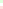<table style="font-size: 85%">
<tr>
<td style="background:#dfd;"></td>
</tr>
<tr>
<td style="background:#fdd;"></td>
</tr>
</table>
